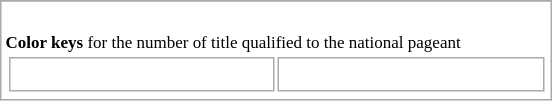<table class="wikitable" border="none" style="font-size: 85%">
<tr>
</tr>
<tr>
<td bgcolor=white><br>


























<small><strong>Color keys</strong> for the number of title qualified to the national pageant</small><table>
<tr>
<td valign="top" width=170px><br>

</td>
<td valign="top" width=170px><br>
</td>
</tr>
</table>
</td>
</tr>
</table>
